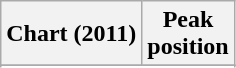<table class="wikitable sortable">
<tr>
<th>Chart (2011)</th>
<th>Peak<br>position</th>
</tr>
<tr>
</tr>
<tr>
</tr>
<tr>
</tr>
<tr>
</tr>
<tr>
</tr>
<tr>
</tr>
</table>
